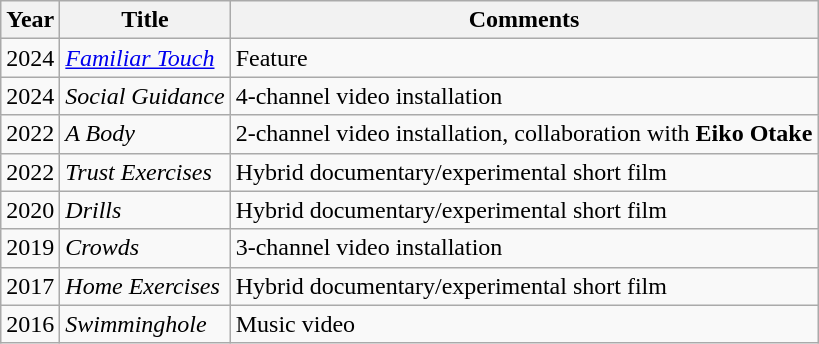<table class="wikitable sortable" style="margin-bottom: 10px;">
<tr>
<th>Year</th>
<th>Title</th>
<th>Comments</th>
</tr>
<tr>
<td>2024</td>
<td><em><a href='#'>Familiar Touch</a></em></td>
<td>Feature</td>
</tr>
<tr>
<td>2024</td>
<td><em>Social Guidance</em></td>
<td>4-channel video installation</td>
</tr>
<tr>
<td>2022</td>
<td><em>A Body</em></td>
<td>2-channel video installation, collaboration with <strong>Eiko Otake</strong></td>
</tr>
<tr>
<td>2022</td>
<td><em>Trust Exercises</em></td>
<td>Hybrid documentary/experimental short film</td>
</tr>
<tr>
<td>2020</td>
<td><em>Drills</em></td>
<td>Hybrid documentary/experimental short film</td>
</tr>
<tr>
<td>2019</td>
<td><em>Crowds</em></td>
<td>3-channel video installation</td>
</tr>
<tr>
<td>2017</td>
<td><em>Home Exercises</em></td>
<td>Hybrid documentary/experimental short film</td>
</tr>
<tr>
<td>2016</td>
<td><em>Swimminghole</em></td>
<td>Music video</td>
</tr>
</table>
